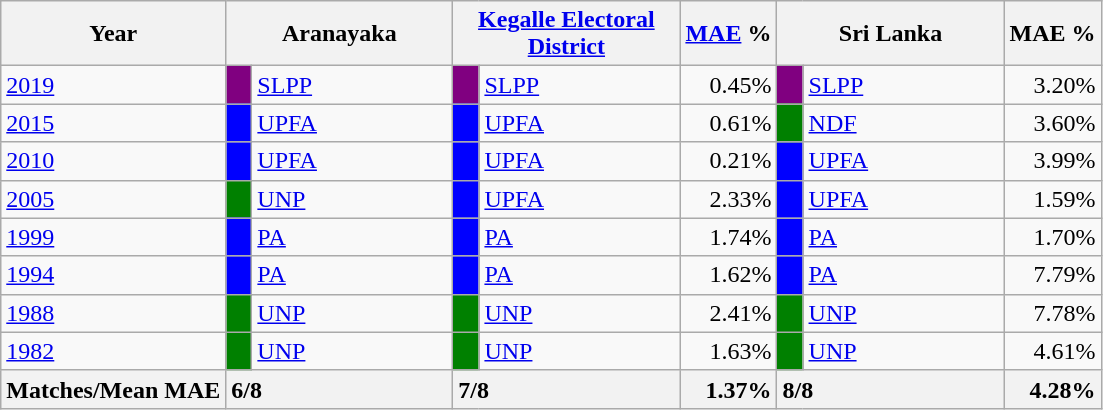<table class="wikitable">
<tr>
<th>Year</th>
<th colspan="2" width="144px">Aranayaka</th>
<th colspan="2" width="144px"><a href='#'>Kegalle Electoral District</a></th>
<th><a href='#'>MAE</a> %</th>
<th colspan="2" width="144px">Sri Lanka</th>
<th>MAE %</th>
</tr>
<tr>
<td><a href='#'>2019</a></td>
<td style="background-color:purple;" width="10px"></td>
<td style="text-align:left;"><a href='#'>SLPP</a></td>
<td style="background-color:purple;" width="10px"></td>
<td style="text-align:left;"><a href='#'>SLPP</a></td>
<td style="text-align:right;">0.45%</td>
<td style="background-color:purple;" width="10px"></td>
<td style="text-align:left;"><a href='#'>SLPP</a></td>
<td style="text-align:right;">3.20%</td>
</tr>
<tr>
<td><a href='#'>2015</a></td>
<td style="background-color:blue;" width="10px"></td>
<td style="text-align:left;"><a href='#'>UPFA</a></td>
<td style="background-color:blue;" width="10px"></td>
<td style="text-align:left;"><a href='#'>UPFA</a></td>
<td style="text-align:right;">0.61%</td>
<td style="background-color:green;" width="10px"></td>
<td style="text-align:left;"><a href='#'>NDF</a></td>
<td style="text-align:right;">3.60%</td>
</tr>
<tr>
<td><a href='#'>2010</a></td>
<td style="background-color:blue;" width="10px"></td>
<td style="text-align:left;"><a href='#'>UPFA</a></td>
<td style="background-color:blue;" width="10px"></td>
<td style="text-align:left;"><a href='#'>UPFA</a></td>
<td style="text-align:right;">0.21%</td>
<td style="background-color:blue;" width="10px"></td>
<td style="text-align:left;"><a href='#'>UPFA</a></td>
<td style="text-align:right;">3.99%</td>
</tr>
<tr>
<td><a href='#'>2005</a></td>
<td style="background-color:green;" width="10px"></td>
<td style="text-align:left;"><a href='#'>UNP</a></td>
<td style="background-color:blue;" width="10px"></td>
<td style="text-align:left;"><a href='#'>UPFA</a></td>
<td style="text-align:right;">2.33%</td>
<td style="background-color:blue;" width="10px"></td>
<td style="text-align:left;"><a href='#'>UPFA</a></td>
<td style="text-align:right;">1.59%</td>
</tr>
<tr>
<td><a href='#'>1999</a></td>
<td style="background-color:blue;" width="10px"></td>
<td style="text-align:left;"><a href='#'>PA</a></td>
<td style="background-color:blue;" width="10px"></td>
<td style="text-align:left;"><a href='#'>PA</a></td>
<td style="text-align:right;">1.74%</td>
<td style="background-color:blue;" width="10px"></td>
<td style="text-align:left;"><a href='#'>PA</a></td>
<td style="text-align:right;">1.70%</td>
</tr>
<tr>
<td><a href='#'>1994</a></td>
<td style="background-color:blue;" width="10px"></td>
<td style="text-align:left;"><a href='#'>PA</a></td>
<td style="background-color:blue;" width="10px"></td>
<td style="text-align:left;"><a href='#'>PA</a></td>
<td style="text-align:right;">1.62%</td>
<td style="background-color:blue;" width="10px"></td>
<td style="text-align:left;"><a href='#'>PA</a></td>
<td style="text-align:right;">7.79%</td>
</tr>
<tr>
<td><a href='#'>1988</a></td>
<td style="background-color:green;" width="10px"></td>
<td style="text-align:left;"><a href='#'>UNP</a></td>
<td style="background-color:green;" width="10px"></td>
<td style="text-align:left;"><a href='#'>UNP</a></td>
<td style="text-align:right;">2.41%</td>
<td style="background-color:green;" width="10px"></td>
<td style="text-align:left;"><a href='#'>UNP</a></td>
<td style="text-align:right;">7.78%</td>
</tr>
<tr>
<td><a href='#'>1982</a></td>
<td style="background-color:green;" width="10px"></td>
<td style="text-align:left;"><a href='#'>UNP</a></td>
<td style="background-color:green;" width="10px"></td>
<td style="text-align:left;"><a href='#'>UNP</a></td>
<td style="text-align:right;">1.63%</td>
<td style="background-color:green;" width="10px"></td>
<td style="text-align:left;"><a href='#'>UNP</a></td>
<td style="text-align:right;">4.61%</td>
</tr>
<tr>
<th>Matches/Mean MAE</th>
<th style="text-align:left;"colspan="2" width="144px">6/8</th>
<th style="text-align:left;"colspan="2" width="144px">7/8</th>
<th style="text-align:right;">1.37%</th>
<th style="text-align:left;"colspan="2" width="144px">8/8</th>
<th style="text-align:right;">4.28%</th>
</tr>
</table>
